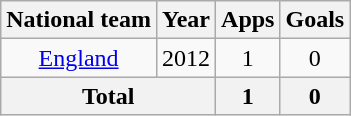<table class=wikitable style=text-align:center>
<tr>
<th>National team</th>
<th>Year</th>
<th>Apps</th>
<th>Goals</th>
</tr>
<tr>
<td><a href='#'>England</a></td>
<td>2012</td>
<td>1</td>
<td>0</td>
</tr>
<tr>
<th colspan=2>Total</th>
<th>1</th>
<th>0</th>
</tr>
</table>
